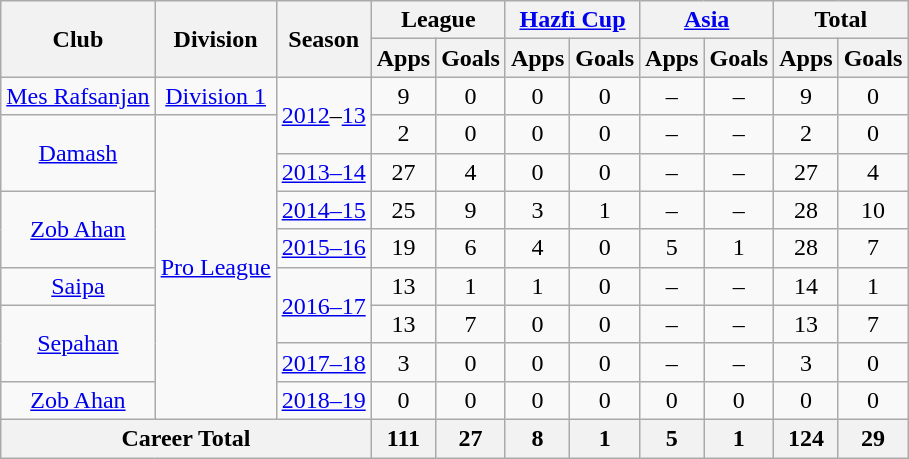<table class="wikitable" style="text-align: center;">
<tr>
<th rowspan="2">Club</th>
<th rowspan="2">Division</th>
<th rowspan="2">Season</th>
<th colspan="2">League</th>
<th colspan="2"><a href='#'>Hazfi Cup</a></th>
<th colspan="2"><a href='#'>Asia</a></th>
<th colspan="2">Total</th>
</tr>
<tr>
<th>Apps</th>
<th>Goals</th>
<th>Apps</th>
<th>Goals</th>
<th>Apps</th>
<th>Goals</th>
<th>Apps</th>
<th>Goals</th>
</tr>
<tr>
<td><a href='#'>Mes Rafsanjan</a></td>
<td><a href='#'>Division 1</a></td>
<td rowspan="2"><a href='#'>2012</a>–<a href='#'>13</a></td>
<td>9</td>
<td>0</td>
<td>0</td>
<td>0</td>
<td>–</td>
<td>–</td>
<td>9</td>
<td>0</td>
</tr>
<tr>
<td rowspan="2"><a href='#'>Damash</a></td>
<td rowspan="8"><a href='#'>Pro League</a></td>
<td>2</td>
<td>0</td>
<td>0</td>
<td>0</td>
<td>–</td>
<td>–</td>
<td>2</td>
<td>0</td>
</tr>
<tr>
<td><a href='#'>2013–14</a></td>
<td>27</td>
<td>4</td>
<td>0</td>
<td>0</td>
<td>–</td>
<td>–</td>
<td>27</td>
<td>4</td>
</tr>
<tr>
<td rowspan="2"><a href='#'>Zob Ahan</a></td>
<td><a href='#'>2014–15</a></td>
<td>25</td>
<td>9</td>
<td>3</td>
<td>1</td>
<td>–</td>
<td>–</td>
<td>28</td>
<td>10</td>
</tr>
<tr>
<td><a href='#'>2015–16</a></td>
<td>19</td>
<td>6</td>
<td>4</td>
<td>0</td>
<td>5</td>
<td>1</td>
<td>28</td>
<td>7</td>
</tr>
<tr>
<td><a href='#'>Saipa</a></td>
<td rowspan="2"><a href='#'>2016–17</a></td>
<td>13</td>
<td>1</td>
<td>1</td>
<td>0</td>
<td>–</td>
<td>–</td>
<td>14</td>
<td>1</td>
</tr>
<tr>
<td rowspan="2"><a href='#'>Sepahan</a></td>
<td>13</td>
<td>7</td>
<td>0</td>
<td>0</td>
<td>–</td>
<td>–</td>
<td>13</td>
<td>7</td>
</tr>
<tr>
<td><a href='#'>2017–18</a></td>
<td>3</td>
<td>0</td>
<td>0</td>
<td>0</td>
<td>–</td>
<td>–</td>
<td>3</td>
<td>0</td>
</tr>
<tr>
<td rowspan="1"><a href='#'>Zob Ahan</a></td>
<td><a href='#'>2018–19</a></td>
<td>0</td>
<td>0</td>
<td>0</td>
<td>0</td>
<td>0</td>
<td>0</td>
<td>0</td>
<td>0</td>
</tr>
<tr>
<th colspan=3>Career Total</th>
<th>111</th>
<th>27</th>
<th>8</th>
<th>1</th>
<th>5</th>
<th>1</th>
<th>124</th>
<th>29</th>
</tr>
</table>
